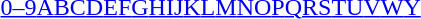<table id="toc" class="toc" summary="Class">
<tr>
<th></th>
</tr>
<tr>
<td style="text-align:center;"><a href='#'>0–9</a><a href='#'>A</a><a href='#'>B</a><a href='#'>C</a><a href='#'>D</a><a href='#'>E</a><a href='#'>F</a><a href='#'>G</a><a href='#'>H</a><a href='#'>I</a><a href='#'>J</a><a href='#'>K</a><a href='#'>L</a><a href='#'>M</a><a href='#'>N</a><a href='#'>O</a><a href='#'>P</a><a href='#'>Q</a><a href='#'>R</a><a href='#'>S</a><a href='#'>T</a><a href='#'>U</a><a href='#'>V</a><a href='#'>W</a><a href='#'>Y</a></td>
</tr>
</table>
